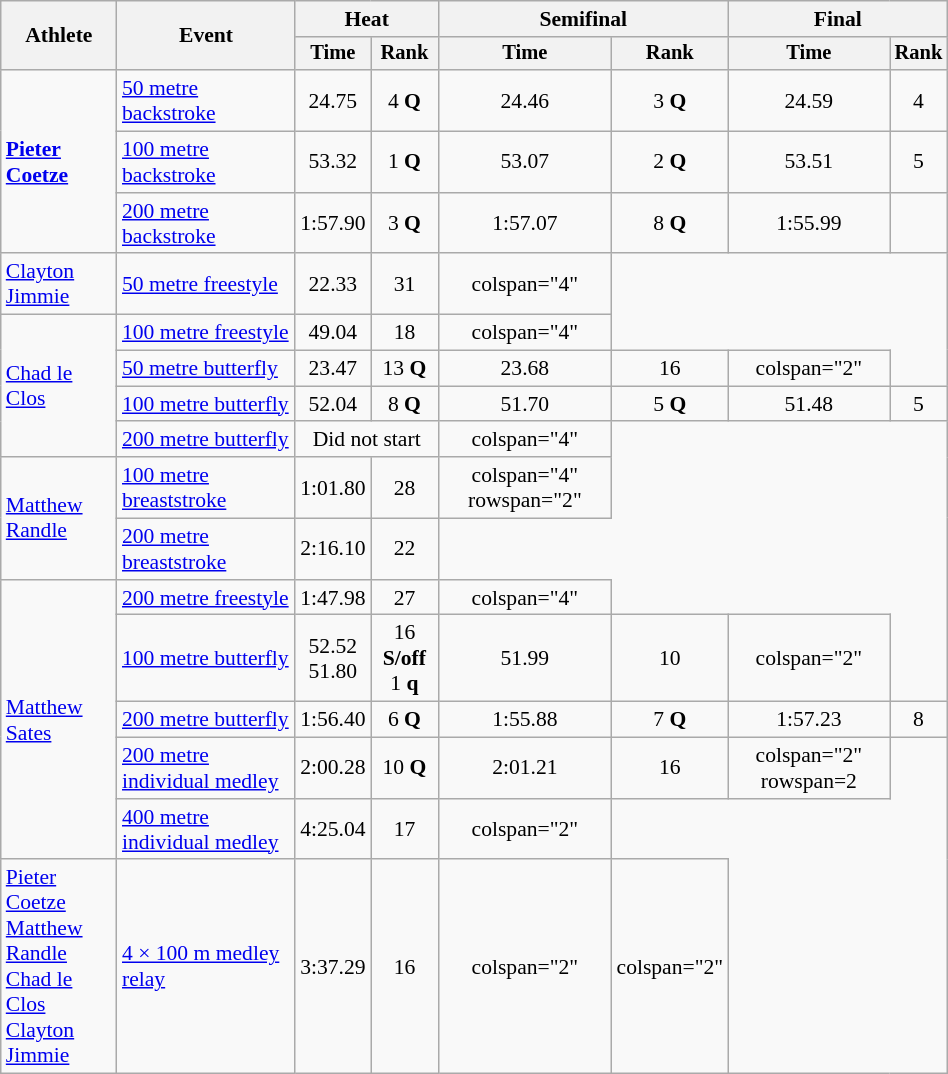<table class="wikitable" style="text-align:center; font-size:90%; width:50%;">
<tr>
<th rowspan="2">Athlete</th>
<th rowspan="2">Event</th>
<th colspan="2">Heat</th>
<th colspan="2">Semifinal</th>
<th colspan="2">Final</th>
</tr>
<tr style="font-size:95%">
<th>Time</th>
<th>Rank</th>
<th>Time</th>
<th>Rank</th>
<th>Time</th>
<th>Rank</th>
</tr>
<tr align=center>
<td align=left rowspan="3"><strong><a href='#'>Pieter Coetze</a></strong></td>
<td align=left><a href='#'>50 metre backstroke</a></td>
<td>24.75</td>
<td>4 <strong>Q</strong></td>
<td>24.46</td>
<td>3 <strong>Q</strong></td>
<td>24.59</td>
<td>4</td>
</tr>
<tr align=center>
<td align=left><a href='#'>100 metre backstroke</a></td>
<td>53.32</td>
<td>1 <strong>Q</strong></td>
<td>53.07</td>
<td>2 <strong>Q</strong></td>
<td>53.51</td>
<td>5</td>
</tr>
<tr align=center>
<td align=left><a href='#'>200 metre backstroke</a></td>
<td>1:57.90</td>
<td>3 <strong>Q</strong></td>
<td>1:57.07</td>
<td>8 <strong>Q</strong></td>
<td>1:55.99</td>
<td></td>
</tr>
<tr align=center>
<td align=left><a href='#'>Clayton Jimmie</a></td>
<td align=left><a href='#'>50 metre freestyle</a></td>
<td>22.33</td>
<td>31</td>
<td>colspan="4" </td>
</tr>
<tr align=center>
<td align=left rowspan="4"><a href='#'>Chad le Clos</a></td>
<td align=left><a href='#'>100 metre freestyle</a></td>
<td>49.04</td>
<td>18</td>
<td>colspan="4" </td>
</tr>
<tr align=center>
<td align=left><a href='#'>50 metre butterfly</a></td>
<td>23.47</td>
<td>13 <strong>Q</strong></td>
<td>23.68</td>
<td>16</td>
<td>colspan="2"  </td>
</tr>
<tr align=center>
<td align=left><a href='#'>100 metre butterfly</a></td>
<td>52.04</td>
<td>8 <strong>Q</strong></td>
<td>51.70</td>
<td>5 <strong>Q</strong></td>
<td>51.48</td>
<td>5</td>
</tr>
<tr align=center>
<td align=left><a href='#'>200 metre butterfly</a></td>
<td colspan="2">Did not start</td>
<td>colspan="4"  </td>
</tr>
<tr align=center>
<td align=left rowspan="2"><a href='#'>Matthew Randle</a></td>
<td align=left><a href='#'>100 metre breaststroke</a></td>
<td>1:01.80</td>
<td>28</td>
<td>colspan="4" rowspan="2" </td>
</tr>
<tr align=center>
<td align=left><a href='#'>200 metre breaststroke</a></td>
<td>2:16.10</td>
<td>22</td>
</tr>
<tr align=center>
<td align=left rowspan="5"><a href='#'>Matthew Sates</a></td>
<td align=left><a href='#'>200 metre freestyle</a></td>
<td>1:47.98</td>
<td>27</td>
<td>colspan="4"  </td>
</tr>
<tr align=center>
<td align=left><a href='#'>100 metre butterfly</a></td>
<td>52.52<br>51.80</td>
<td>16 <strong>S/off</strong><br>1 <strong>q</strong></td>
<td>51.99</td>
<td>10</td>
<td>colspan="2"  </td>
</tr>
<tr align=center>
<td align=left><a href='#'>200 metre butterfly</a></td>
<td>1:56.40</td>
<td>6 <strong>Q</strong></td>
<td>1:55.88</td>
<td>7 <strong>Q</strong></td>
<td>1:57.23</td>
<td>8</td>
</tr>
<tr align=center>
<td align=left><a href='#'>200 metre individual medley</a></td>
<td>2:00.28</td>
<td>10 <strong>Q</strong></td>
<td>2:01.21</td>
<td>16</td>
<td>colspan="2" rowspan=2  </td>
</tr>
<tr align=center>
<td align=left><a href='#'>400 metre individual medley</a></td>
<td>4:25.04</td>
<td>17</td>
<td>colspan="2"  </td>
</tr>
<tr>
<td align=left><a href='#'>Pieter Coetze</a> <br><a href='#'>Matthew Randle</a> <br><a href='#'>Chad le Clos</a> <br><a href='#'>Clayton Jimmie</a></td>
<td align=left><a href='#'>4 × 100 m medley relay</a></td>
<td>3:37.29</td>
<td>16</td>
<td>colspan="2" </td>
<td>colspan="2"  </td>
</tr>
</table>
